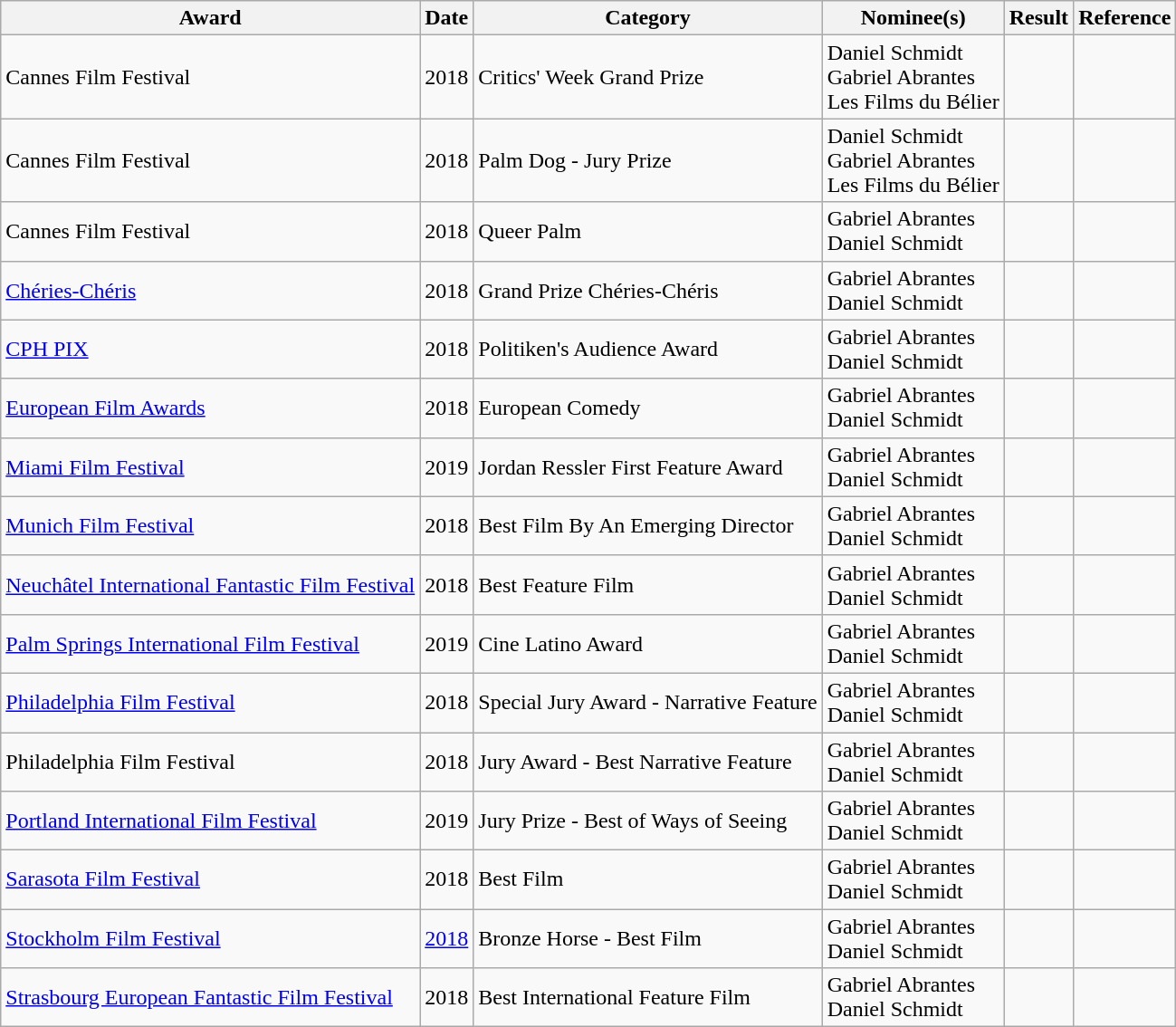<table class="wikitable sortable">
<tr>
<th>Award</th>
<th>Date</th>
<th>Category</th>
<th>Nominee(s)</th>
<th>Result</th>
<th>Reference</th>
</tr>
<tr>
<td>Cannes Film Festival</td>
<td>2018</td>
<td>Critics' Week Grand Prize</td>
<td>Daniel Schmidt<br>Gabriel Abrantes<br>Les Films du Bélier</td>
<td></td>
<td></td>
</tr>
<tr>
<td>Cannes Film Festival</td>
<td>2018</td>
<td>Palm Dog - Jury Prize</td>
<td>Daniel Schmidt<br>Gabriel Abrantes<br>Les Films du Bélier</td>
<td></td>
<td></td>
</tr>
<tr>
<td>Cannes Film Festival</td>
<td>2018</td>
<td>Queer Palm</td>
<td>Gabriel Abrantes<br>Daniel Schmidt</td>
<td></td>
<td></td>
</tr>
<tr>
<td><a href='#'>Chéries-Chéris</a></td>
<td>2018</td>
<td>Grand Prize Chéries-Chéris</td>
<td>Gabriel Abrantes<br>Daniel Schmidt</td>
<td></td>
<td></td>
</tr>
<tr>
<td><a href='#'>CPH PIX</a></td>
<td>2018</td>
<td>Politiken's Audience Award</td>
<td>Gabriel Abrantes<br>Daniel Schmidt</td>
<td></td>
<td></td>
</tr>
<tr>
<td><a href='#'>European Film Awards</a></td>
<td>2018</td>
<td>European Comedy</td>
<td>Gabriel Abrantes<br>Daniel Schmidt</td>
<td></td>
<td></td>
</tr>
<tr>
<td><a href='#'>Miami Film Festival</a></td>
<td>2019</td>
<td>Jordan Ressler First Feature Award</td>
<td>Gabriel Abrantes<br>Daniel Schmidt</td>
<td></td>
<td></td>
</tr>
<tr>
<td><a href='#'>Munich Film Festival</a></td>
<td>2018</td>
<td>Best Film By An Emerging Director</td>
<td>Gabriel Abrantes<br>Daniel Schmidt</td>
<td></td>
<td></td>
</tr>
<tr>
<td><a href='#'>Neuchâtel International Fantastic Film Festival</a></td>
<td>2018</td>
<td>Best Feature Film</td>
<td>Gabriel Abrantes<br>Daniel Schmidt</td>
<td></td>
<td></td>
</tr>
<tr>
<td><a href='#'>Palm Springs International Film Festival</a></td>
<td>2019</td>
<td>Cine Latino Award</td>
<td>Gabriel Abrantes<br>Daniel Schmidt</td>
<td></td>
<td></td>
</tr>
<tr>
<td><a href='#'>Philadelphia Film Festival</a></td>
<td>2018</td>
<td>Special Jury Award - Narrative Feature</td>
<td>Gabriel Abrantes<br>Daniel Schmidt</td>
<td></td>
<td></td>
</tr>
<tr>
<td>Philadelphia Film Festival</td>
<td>2018</td>
<td>Jury Award - Best Narrative Feature</td>
<td>Gabriel Abrantes<br>Daniel Schmidt</td>
<td></td>
<td></td>
</tr>
<tr>
<td><a href='#'>Portland International Film Festival</a></td>
<td>2019</td>
<td>Jury Prize - Best of Ways of Seeing</td>
<td>Gabriel Abrantes<br>Daniel Schmidt</td>
<td></td>
<td></td>
</tr>
<tr>
<td><a href='#'>Sarasota Film Festival</a></td>
<td>2018</td>
<td>Best Film</td>
<td>Gabriel Abrantes<br>Daniel Schmidt</td>
<td></td>
<td></td>
</tr>
<tr>
<td><a href='#'>Stockholm Film Festival</a></td>
<td><a href='#'>2018</a></td>
<td>Bronze Horse - Best Film</td>
<td>Gabriel Abrantes<br>Daniel Schmidt</td>
<td></td>
<td></td>
</tr>
<tr>
<td><a href='#'>Strasbourg European Fantastic Film Festival</a></td>
<td>2018</td>
<td>Best International Feature Film</td>
<td>Gabriel Abrantes<br>Daniel Schmidt</td>
<td></td>
<td></td>
</tr>
</table>
